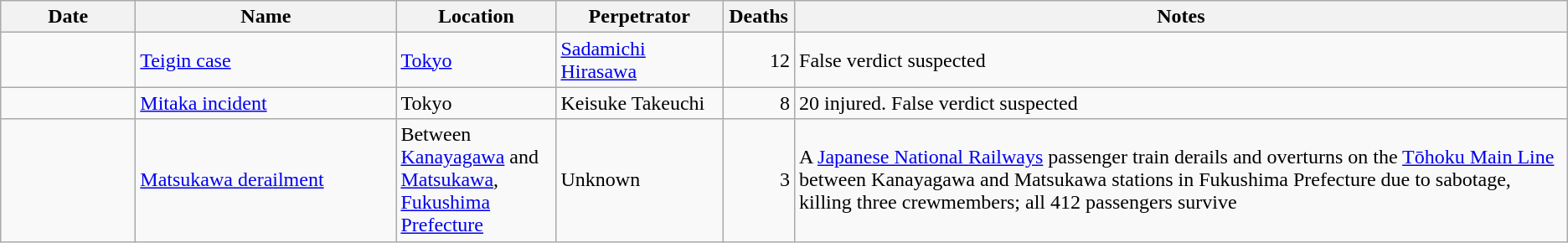<table class="wikitable sortable" style="font-size:100%;">
<tr>
<th scope="col" style="width:100px;">Date</th>
<th scope="col" style="width:200px;">Name</th>
<th scope="col" style="width:120px;">Location</th>
<th scope="col" style="width:125px;">Perpetrator</th>
<th scope="col" style="width:50px;" data-sort-type="number">Deaths</th>
<th scope="col" class="unsortable">Notes</th>
</tr>
<tr>
<td></td>
<td><a href='#'>Teigin case</a></td>
<td><a href='#'>Tokyo</a></td>
<td><a href='#'>Sadamichi Hirasawa</a></td>
<td style="text-align: right;">12</td>
<td>False verdict suspected</td>
</tr>
<tr>
<td></td>
<td><a href='#'>Mitaka incident</a></td>
<td>Tokyo</td>
<td>Keisuke Takeuchi</td>
<td style="text-align: right;">8</td>
<td>20 injured. False verdict suspected</td>
</tr>
<tr>
<td></td>
<td><a href='#'>Matsukawa derailment</a></td>
<td>Between <a href='#'>Kanayagawa</a> and <a href='#'>Matsukawa</a>, <a href='#'>Fukushima Prefecture</a></td>
<td>Unknown</td>
<td style="text-align: right;">3</td>
<td>A <a href='#'>Japanese National Railways</a> passenger train derails and overturns on the <a href='#'>Tōhoku Main Line</a> between Kanayagawa and Matsukawa stations in Fukushima Prefecture due to sabotage, killing three crewmembers; all 412 passengers survive</td>
</tr>
</table>
